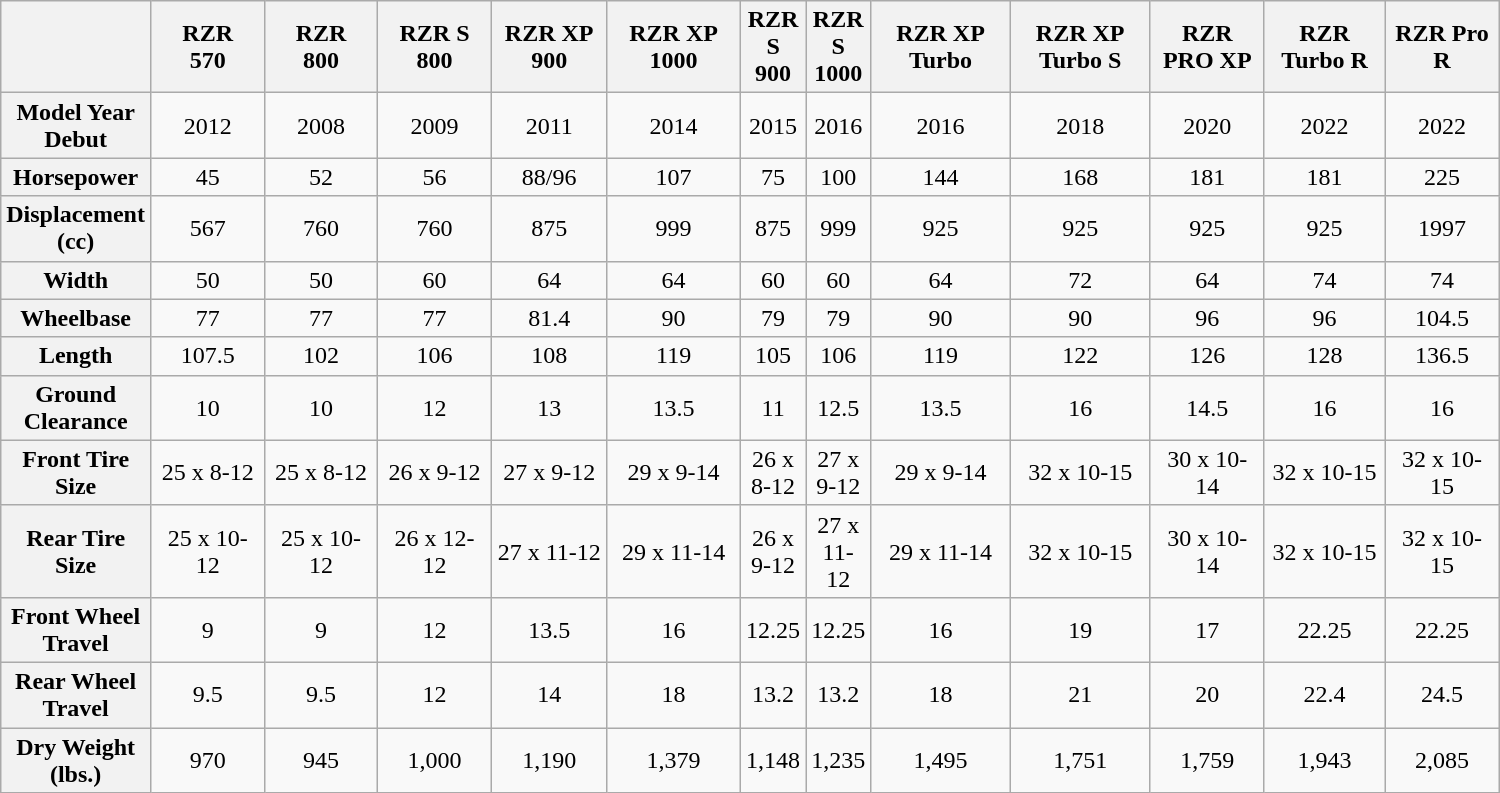<table class="wikitable" style="width:1000px; text-align:center; font-size: 100%;">
<tr>
<th></th>
<th width="125">RZR<br>570</th>
<th width="125">RZR<br>800</th>
<th width="125">RZR S<br>800</th>
<th width="125">RZR XP<br>900</th>
<th width="160">RZR XP<br>1000</th>
<th>RZR S 900</th>
<th>RZR S 1000</th>
<th width="160">RZR XP<br>Turbo</th>
<th width="160">RZR XP<br>Turbo S</th>
<th width="125">RZR PRO XP</th>
<th width="125">RZR Turbo R</th>
<th width="125">RZR Pro R</th>
</tr>
<tr>
<th>Model Year Debut</th>
<td>2012</td>
<td>2008</td>
<td>2009</td>
<td>2011</td>
<td>2014</td>
<td>2015</td>
<td>2016</td>
<td>2016</td>
<td>2018</td>
<td>2020</td>
<td>2022</td>
<td>2022</td>
</tr>
<tr ->
<th>Horsepower</th>
<td>45</td>
<td colspan="1">52</td>
<td>56</td>
<td>88/96</td>
<td>107</td>
<td>75</td>
<td>100</td>
<td>144</td>
<td>168</td>
<td>181</td>
<td>181</td>
<td>225</td>
</tr>
<tr>
<th>Displacement (cc)</th>
<td>567</td>
<td colspan="1">760</td>
<td colspan="1">760</td>
<td>875</td>
<td>999</td>
<td>875</td>
<td>999</td>
<td>925</td>
<td>925</td>
<td>925</td>
<td>925</td>
<td>1997</td>
</tr>
<tr>
<th>Width</th>
<td>50</td>
<td>50</td>
<td>60</td>
<td>64</td>
<td>64</td>
<td>60</td>
<td>60</td>
<td>64</td>
<td>72</td>
<td>64</td>
<td>74</td>
<td>74</td>
</tr>
<tr>
<th>Wheelbase</th>
<td>77</td>
<td>77</td>
<td>77</td>
<td>81.4</td>
<td>90</td>
<td>79</td>
<td>79</td>
<td>90</td>
<td>90</td>
<td>96</td>
<td>96</td>
<td>104.5</td>
</tr>
<tr>
<th>Length</th>
<td>107.5</td>
<td colspan="1">102</td>
<td>106</td>
<td>108</td>
<td>119</td>
<td>105</td>
<td>106</td>
<td>119</td>
<td>122</td>
<td>126</td>
<td>128</td>
<td>136.5</td>
</tr>
<tr>
<th>Ground Clearance</th>
<td>10</td>
<td colspan="1">10</td>
<td>12</td>
<td>13</td>
<td>13.5</td>
<td>11</td>
<td>12.5</td>
<td>13.5</td>
<td>16</td>
<td>14.5</td>
<td>16</td>
<td>16</td>
</tr>
<tr>
<th>Front Tire Size</th>
<td>25 x 8-12</td>
<td>25 x 8-12</td>
<td>26 x 9-12</td>
<td>27 x 9-12</td>
<td>29 x 9-14</td>
<td>26 x 8-12</td>
<td>27 x 9-12</td>
<td>29 x 9-14</td>
<td>32 x 10-15</td>
<td>30 x 10-14</td>
<td>32 x 10-15</td>
<td>32 x 10-15</td>
</tr>
<tr>
<th>Rear Tire Size</th>
<td>25 x 10-12</td>
<td>25 x 10-12</td>
<td>26 x 12-12</td>
<td>27 x 11-12</td>
<td>29 x 11-14</td>
<td>26 x 9-12</td>
<td>27 x 11-12</td>
<td>29 x 11-14</td>
<td>32 x 10-15</td>
<td>30 x 10-14</td>
<td>32 x 10-15</td>
<td>32 x 10-15</td>
</tr>
<tr>
<th>Front Wheel Travel</th>
<td>9</td>
<td>9</td>
<td>12</td>
<td>13.5</td>
<td>16</td>
<td>12.25</td>
<td>12.25</td>
<td>16</td>
<td>19</td>
<td>17</td>
<td>22.25</td>
<td>22.25</td>
</tr>
<tr>
<th>Rear Wheel Travel</th>
<td>9.5</td>
<td colspan="1">9.5</td>
<td>12</td>
<td>14</td>
<td>18</td>
<td>13.2</td>
<td>13.2</td>
<td>18</td>
<td>21</td>
<td>20</td>
<td>22.4</td>
<td>24.5</td>
</tr>
<tr>
<th>Dry Weight (lbs.)</th>
<td>970</td>
<td>945</td>
<td>1,000</td>
<td>1,190</td>
<td>1,379</td>
<td>1,148</td>
<td>1,235</td>
<td>1,495</td>
<td>1,751</td>
<td>1,759</td>
<td>1,943</td>
<td>2,085</td>
</tr>
</table>
